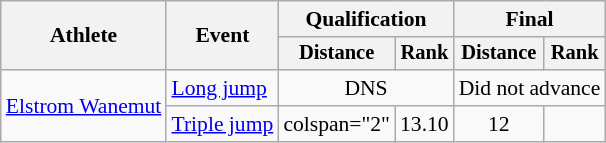<table class="wikitable" style="font-size:90%; text-align:center">
<tr>
<th rowspan=2>Athlete</th>
<th rowspan=2>Event</th>
<th colspan=2>Qualification</th>
<th colspan=2>Final</th>
</tr>
<tr style="font-size:95%">
<th>Distance</th>
<th>Rank</th>
<th>Distance</th>
<th>Rank</th>
</tr>
<tr>
<td rowspan="2"><a href='#'>Elstrom Wanemut</a></td>
<td rowspan="1" align="left"><a href='#'>Long jump</a></td>
<td colspan="2">DNS</td>
<td colspan="2">Did not advance</td>
</tr>
<tr>
<td rowspan="1" align="left"><a href='#'>Triple jump</a></td>
<td>colspan="2" </td>
<td>13.10</td>
<td>12</td>
</tr>
</table>
